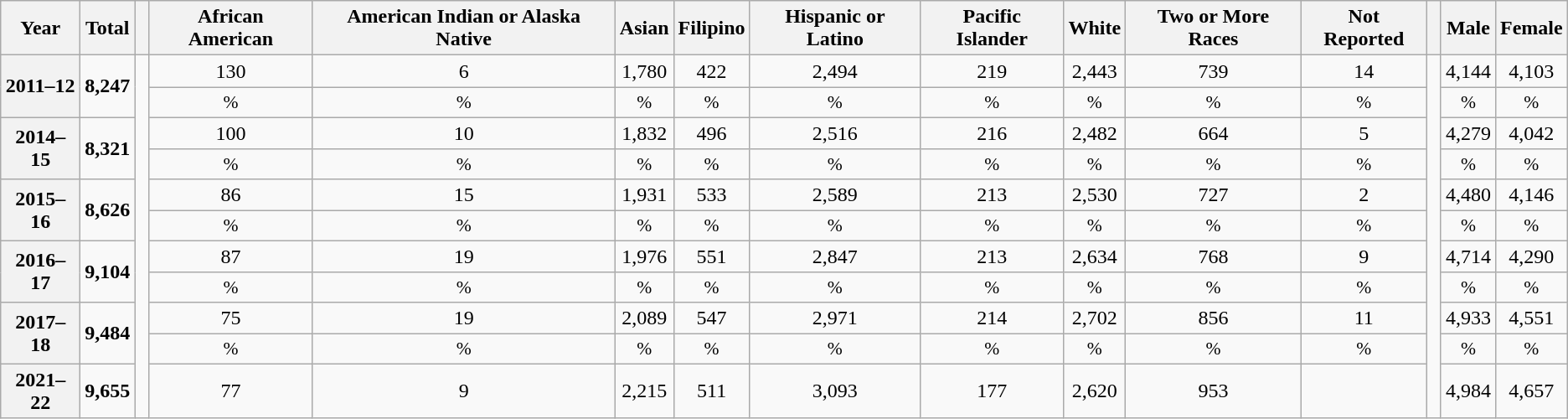<table class="wikitable" style="text-align:center;font-size=90%;">
<tr>
<th>Year</th>
<th>Total</th>
<th> </th>
<th>African American</th>
<th>American Indian or Alaska Native</th>
<th>Asian</th>
<th>Filipino</th>
<th>Hispanic or Latino</th>
<th>Pacific Islander</th>
<th>White</th>
<th>Two or More Races</th>
<th>Not Reported</th>
<th> </th>
<th>Male</th>
<th>Female</th>
</tr>
<tr>
<th rowspan=2>2011–12</th>
<td rowspan=2><strong>8,247</strong></td>
<td rowspan="29"> </td>
<td>130</td>
<td>6</td>
<td>1,780</td>
<td>422</td>
<td>2,494</td>
<td>219</td>
<td>2,443</td>
<td>739</td>
<td>14</td>
<td rowspan="29"> </td>
<td>4,144</td>
<td>4,103</td>
</tr>
<tr style="font-size:90%;">
<td>%</td>
<td>%</td>
<td>%</td>
<td>%</td>
<td>%</td>
<td>%</td>
<td>%</td>
<td>%</td>
<td>%</td>
<td>%</td>
<td>%</td>
</tr>
<tr>
<th rowspan=2>2014–15</th>
<td rowspan=2><strong>8,321</strong></td>
<td>100</td>
<td>10</td>
<td>1,832</td>
<td>496</td>
<td>2,516</td>
<td>216</td>
<td>2,482</td>
<td>664</td>
<td>5</td>
<td>4,279</td>
<td>4,042</td>
</tr>
<tr style="font-size:90%;">
<td>%</td>
<td>%</td>
<td>%</td>
<td>%</td>
<td>%</td>
<td>%</td>
<td>%</td>
<td>%</td>
<td>%</td>
<td>%</td>
<td>%</td>
</tr>
<tr>
<th rowspan=2>2015–16</th>
<td rowspan=2><strong>8,626</strong></td>
<td>86</td>
<td>15</td>
<td>1,931</td>
<td>533</td>
<td>2,589</td>
<td>213</td>
<td>2,530</td>
<td>727</td>
<td>2</td>
<td>4,480</td>
<td>4,146</td>
</tr>
<tr style="font-size:90%;">
<td>%</td>
<td>%</td>
<td>%</td>
<td>%</td>
<td>%</td>
<td>%</td>
<td>%</td>
<td>%</td>
<td>%</td>
<td>%</td>
<td>%</td>
</tr>
<tr>
<th rowspan=2>2016–17</th>
<td rowspan=2><strong>9,104</strong></td>
<td>87</td>
<td>19</td>
<td>1,976</td>
<td>551</td>
<td>2,847</td>
<td>213</td>
<td>2,634</td>
<td>768</td>
<td>9</td>
<td>4,714</td>
<td>4,290</td>
</tr>
<tr style="font-size:90%;">
<td>%</td>
<td>%</td>
<td>%</td>
<td>%</td>
<td>%</td>
<td>%</td>
<td>%</td>
<td>%</td>
<td>%</td>
<td>%</td>
<td>%</td>
</tr>
<tr>
<th rowspan=2>2017–18</th>
<td rowspan=2><strong>9,484</strong></td>
<td>75</td>
<td>19</td>
<td>2,089</td>
<td>547</td>
<td>2,971</td>
<td>214</td>
<td>2,702</td>
<td>856</td>
<td>11</td>
<td>4,933</td>
<td>4,551</td>
</tr>
<tr style="font-size:90%;">
<td>%</td>
<td>%</td>
<td>%</td>
<td>%</td>
<td>%</td>
<td>%</td>
<td>%</td>
<td>%</td>
<td>%</td>
<td>%</td>
<td>%</td>
</tr>
<tr>
<th>2021–22</th>
<td><strong>9,655</strong></td>
<td>77</td>
<td>9</td>
<td>2,215</td>
<td>511</td>
<td>3,093</td>
<td>177</td>
<td>2,620</td>
<td>953</td>
<td></td>
<td>4,984</td>
<td>4,657</td>
</tr>
</table>
